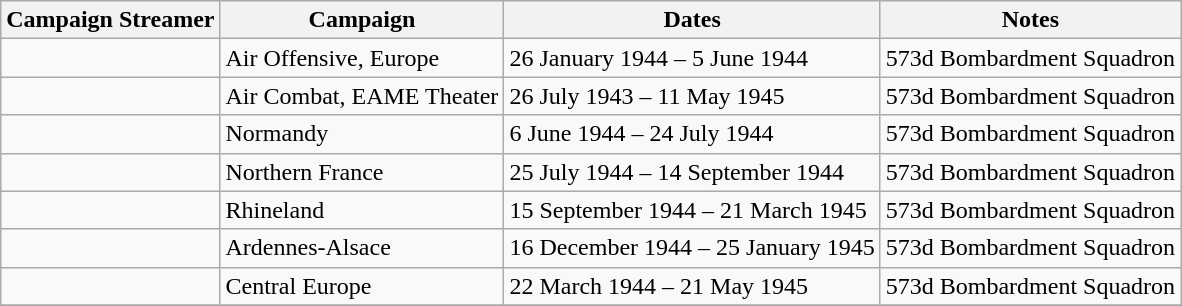<table class="wikitable">
<tr style="background:#efefef;">
<th>Campaign Streamer</th>
<th>Campaign</th>
<th>Dates</th>
<th>Notes</th>
</tr>
<tr>
<td></td>
<td>Air Offensive, Europe</td>
<td>26 January 1944 – 5 June 1944</td>
<td>573d Bombardment Squadron</td>
</tr>
<tr>
<td></td>
<td>Air Combat, EAME Theater</td>
<td>26 July 1943 – 11 May 1945</td>
<td>573d Bombardment Squadron</td>
</tr>
<tr>
<td></td>
<td>Normandy</td>
<td>6 June 1944 – 24 July 1944</td>
<td>573d Bombardment Squadron</td>
</tr>
<tr>
<td></td>
<td>Northern France</td>
<td>25 July 1944 – 14 September 1944</td>
<td>573d Bombardment Squadron</td>
</tr>
<tr>
<td></td>
<td>Rhineland</td>
<td>15 September 1944 – 21 March 1945</td>
<td>573d Bombardment Squadron</td>
</tr>
<tr>
<td></td>
<td>Ardennes-Alsace</td>
<td>16 December 1944 – 25 January 1945</td>
<td>573d Bombardment Squadron</td>
</tr>
<tr>
<td></td>
<td>Central Europe</td>
<td>22 March 1944 – 21 May 1945</td>
<td>573d Bombardment Squadron</td>
</tr>
<tr>
</tr>
</table>
